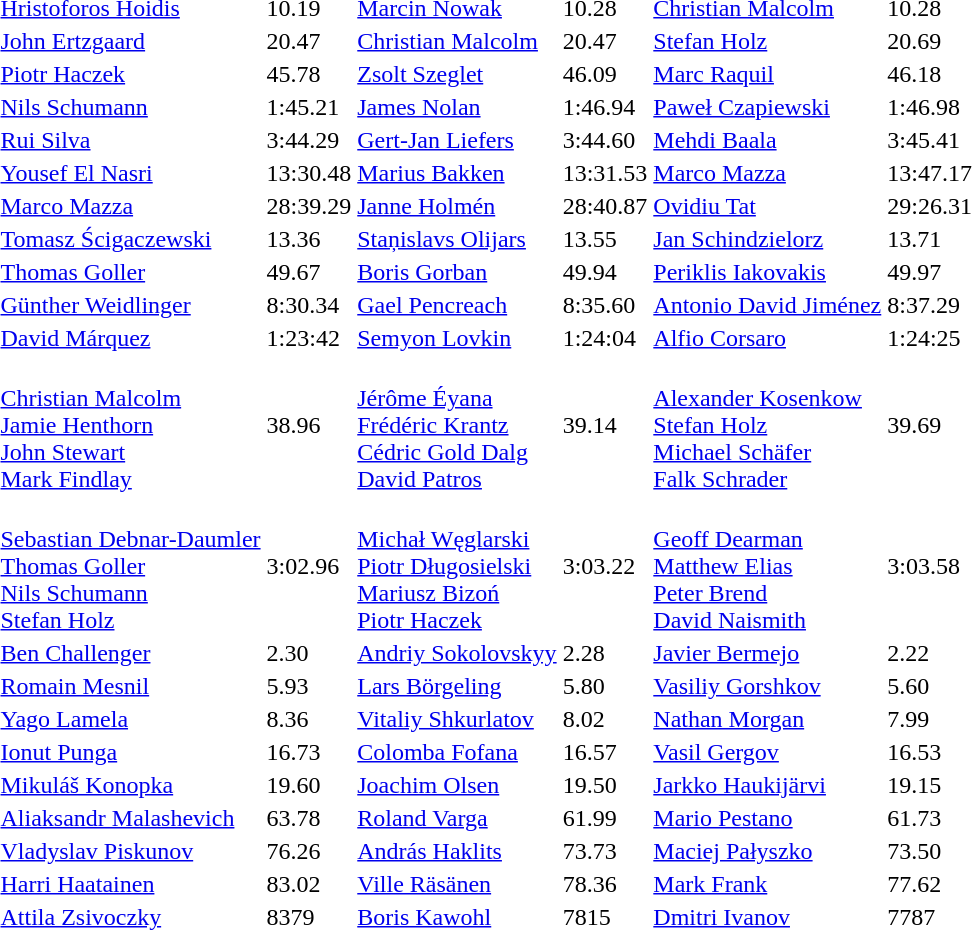<table>
<tr>
<td></td>
<td><a href='#'>Hristoforos Hoidis</a><br><em></em></td>
<td>10.19</td>
<td><a href='#'>Marcin Nowak</a><br><em></em></td>
<td>10.28</td>
<td><a href='#'>Christian Malcolm</a><br><em></em></td>
<td>10.28</td>
</tr>
<tr>
<td></td>
<td><a href='#'>John Ertzgaard</a><br><em></em></td>
<td>20.47</td>
<td><a href='#'>Christian Malcolm</a><br><em></em></td>
<td>20.47</td>
<td><a href='#'>Stefan Holz</a><br><em></em></td>
<td>20.69</td>
</tr>
<tr>
<td></td>
<td><a href='#'>Piotr Haczek</a><br><em></em></td>
<td>45.78</td>
<td><a href='#'>Zsolt Szeglet</a><br><em></em></td>
<td>46.09</td>
<td><a href='#'>Marc Raquil</a><br><em></em></td>
<td>46.18</td>
</tr>
<tr>
<td></td>
<td><a href='#'>Nils Schumann</a><br><em></em></td>
<td>1:45.21</td>
<td><a href='#'>James Nolan</a><br><em></em></td>
<td>1:46.94</td>
<td><a href='#'>Paweł Czapiewski</a><br><em></em></td>
<td>1:46.98</td>
</tr>
<tr>
<td></td>
<td><a href='#'>Rui Silva</a><br><em></em></td>
<td>3:44.29</td>
<td><a href='#'>Gert-Jan Liefers</a><br><em></em></td>
<td>3:44.60</td>
<td><a href='#'>Mehdi Baala</a><br><em></em></td>
<td>3:45.41</td>
</tr>
<tr>
<td></td>
<td><a href='#'>Yousef El Nasri</a><br><em></em></td>
<td>13:30.48</td>
<td><a href='#'>Marius Bakken</a><br><em></em></td>
<td>13:31.53</td>
<td><a href='#'>Marco Mazza</a><br><em></em></td>
<td>13:47.17</td>
</tr>
<tr>
<td></td>
<td><a href='#'>Marco Mazza</a><br><em></em></td>
<td>28:39.29</td>
<td><a href='#'>Janne Holmén</a><br><em></em></td>
<td>28:40.87</td>
<td><a href='#'>Ovidiu Tat</a><br><em></em></td>
<td>29:26.31</td>
</tr>
<tr>
<td></td>
<td><a href='#'>Tomasz Ścigaczewski</a><br><em></em></td>
<td>13.36</td>
<td><a href='#'>Staņislavs Olijars</a><br><em></em></td>
<td>13.55</td>
<td><a href='#'>Jan Schindzielorz</a><br><em></em></td>
<td>13.71</td>
</tr>
<tr>
<td></td>
<td><a href='#'>Thomas Goller</a><br><em></em></td>
<td>49.67</td>
<td><a href='#'>Boris Gorban</a><br><em></em></td>
<td>49.94</td>
<td><a href='#'>Periklis Iakovakis</a><br><em></em></td>
<td>49.97</td>
</tr>
<tr>
<td></td>
<td><a href='#'>Günther Weidlinger</a><br><em></em></td>
<td>8:30.34</td>
<td><a href='#'>Gael Pencreach</a><br><em></em></td>
<td>8:35.60</td>
<td><a href='#'>Antonio David Jiménez</a><br><em></em></td>
<td>8:37.29</td>
</tr>
<tr>
<td></td>
<td><a href='#'>David Márquez</a><br><em></em></td>
<td>1:23:42</td>
<td><a href='#'>Semyon Lovkin</a><br><em></em></td>
<td>1:24:04</td>
<td><a href='#'>Alfio Corsaro</a><br><em></em></td>
<td>1:24:25</td>
</tr>
<tr>
<td></td>
<td><em></em><br><a href='#'>Christian Malcolm</a><br> <a href='#'>Jamie Henthorn</a><br><a href='#'>John Stewart</a><br><a href='#'>Mark Findlay</a></td>
<td>38.96</td>
<td><em></em><br><a href='#'>Jérôme Éyana</a><br><a href='#'>Frédéric Krantz</a><br> <a href='#'>Cédric Gold Dalg</a><br><a href='#'>David Patros</a></td>
<td>39.14</td>
<td><em></em><br><a href='#'>Alexander Kosenkow</a><br><a href='#'>Stefan Holz</a><br><a href='#'>Michael Schäfer</a> <br><a href='#'>Falk Schrader</a></td>
<td>39.69</td>
</tr>
<tr>
<td></td>
<td><em></em><br><a href='#'>Sebastian Debnar-Daumler</a><br><a href='#'>Thomas Goller</a><br><a href='#'>Nils Schumann</a><br><a href='#'>Stefan Holz</a></td>
<td>3:02.96</td>
<td><em></em><br><a href='#'>Michał Węglarski</a><br><a href='#'>Piotr Długosielski</a><br><a href='#'>Mariusz Bizoń</a><br><a href='#'>Piotr Haczek</a></td>
<td>3:03.22</td>
<td><em></em><br><a href='#'>Geoff Dearman</a><br><a href='#'>Matthew Elias</a><br><a href='#'>Peter Brend</a><br><a href='#'>David Naismith</a></td>
<td>3:03.58</td>
</tr>
<tr>
<td></td>
<td><a href='#'>Ben Challenger</a><br><em></em></td>
<td>2.30</td>
<td><a href='#'>Andriy Sokolovskyy</a><br><em></em></td>
<td>2.28</td>
<td><a href='#'>Javier Bermejo</a><br><em></em></td>
<td>2.22</td>
</tr>
<tr>
<td></td>
<td><a href='#'>Romain Mesnil</a><br><em></em></td>
<td>5.93</td>
<td><a href='#'>Lars Börgeling</a><br><em></em></td>
<td>5.80</td>
<td><a href='#'>Vasiliy Gorshkov</a><br><em></em></td>
<td>5.60</td>
</tr>
<tr>
<td></td>
<td><a href='#'>Yago Lamela</a><br><em></em></td>
<td>8.36</td>
<td><a href='#'>Vitaliy Shkurlatov</a><br><em></em></td>
<td>8.02</td>
<td><a href='#'>Nathan Morgan</a><br><em></em></td>
<td>7.99</td>
</tr>
<tr>
<td></td>
<td><a href='#'>Ionut Punga</a><br><em></em></td>
<td>16.73</td>
<td><a href='#'>Colomba Fofana</a><br><em></em></td>
<td>16.57</td>
<td><a href='#'>Vasil Gergov</a><br><em></em></td>
<td>16.53</td>
</tr>
<tr>
<td></td>
<td><a href='#'>Mikuláš Konopka</a><br><em></em></td>
<td>19.60</td>
<td><a href='#'>Joachim Olsen</a><br><em></em></td>
<td>19.50</td>
<td><a href='#'>Jarkko Haukijärvi</a><br><em></em></td>
<td>19.15</td>
</tr>
<tr>
<td></td>
<td><a href='#'>Aliaksandr Malashevich</a><br><em></em></td>
<td>63.78</td>
<td><a href='#'>Roland Varga</a><br><em></em></td>
<td>61.99</td>
<td><a href='#'>Mario Pestano</a><br><em></em></td>
<td>61.73</td>
</tr>
<tr>
<td></td>
<td><a href='#'>Vladyslav Piskunov</a><br><em></em></td>
<td>76.26</td>
<td><a href='#'>András Haklits</a><br><em></em></td>
<td>73.73</td>
<td><a href='#'>Maciej Pałyszko</a><br><em></em></td>
<td>73.50</td>
</tr>
<tr>
<td></td>
<td><a href='#'>Harri Haatainen</a><br><em></em></td>
<td>83.02</td>
<td><a href='#'>Ville Räsänen</a><br><em></em></td>
<td>78.36</td>
<td><a href='#'>Mark Frank</a><br><em></em></td>
<td>77.62</td>
</tr>
<tr>
<td></td>
<td><a href='#'>Attila Zsivoczky</a><br><em></em></td>
<td>8379</td>
<td><a href='#'>Boris Kawohl</a><br><em></em></td>
<td>7815</td>
<td><a href='#'>Dmitri Ivanov</a><br><em></em></td>
<td>7787</td>
</tr>
</table>
